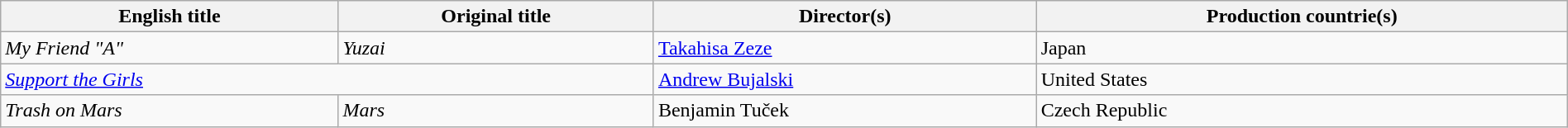<table class="sortable wikitable" style="width:100%; margin-bottom:4px" cellpadding="5">
<tr>
<th scope="col">English title</th>
<th scope="col">Original title</th>
<th scope="col">Director(s)</th>
<th scope="col">Production countrie(s)</th>
</tr>
<tr>
<td><em>My Friend "A"</em></td>
<td><em>Yuzai</em></td>
<td><a href='#'>Takahisa Zeze</a></td>
<td>Japan</td>
</tr>
<tr>
<td colspan="2"><em><a href='#'>Support the Girls</a></em></td>
<td><a href='#'>Andrew Bujalski</a></td>
<td>United States</td>
</tr>
<tr>
<td><em>Trash on Mars</em></td>
<td><em>Mars</em></td>
<td>Benjamin Tuček</td>
<td>Czech Republic</td>
</tr>
</table>
